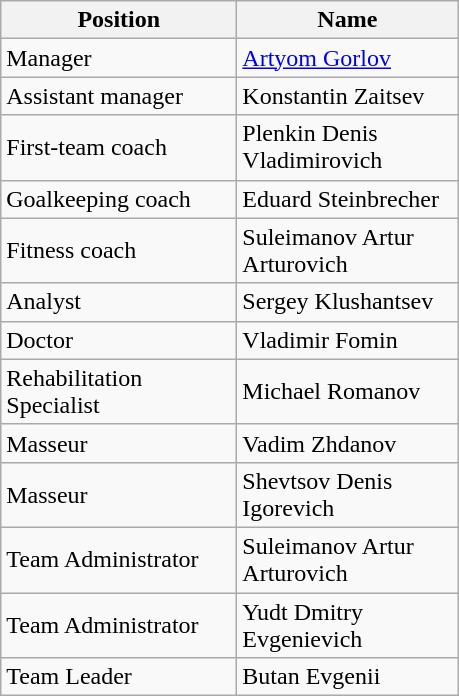<table class="wikitable" style="text-align:left;">
<tr>
<th style="width:150px;">Position</th>
<th style="width:140px;">Name</th>
</tr>
<tr>
<td>Manager</td>
<td><a href='#'>Artyom Gorlov</a></td>
</tr>
<tr>
<td>Assistant manager</td>
<td>Konstantin Zaitsev</td>
</tr>
<tr>
<td>First-team coach</td>
<td>Plenkin Denis Vladimirovich</td>
</tr>
<tr>
<td>Goalkeeping coach</td>
<td>Eduard Steinbrecher</td>
</tr>
<tr>
<td>Fitness coach</td>
<td>Suleimanov Artur Arturovich</td>
</tr>
<tr>
<td>Analyst</td>
<td>Sergey Klushantsev</td>
</tr>
<tr>
<td>Doctor</td>
<td>Vladimir Fomin</td>
</tr>
<tr>
<td>Rehabilitation Specialist</td>
<td>Michael Romanov</td>
</tr>
<tr>
<td>Masseur</td>
<td>Vadim Zhdanov</td>
</tr>
<tr>
<td>Masseur</td>
<td>Shevtsov Denis Igorevich</td>
</tr>
<tr>
<td>Team Administrator</td>
<td>Suleimanov Artur Arturovich</td>
</tr>
<tr>
<td>Team Administrator</td>
<td>Yudt Dmitry Evgenievich</td>
</tr>
<tr>
<td>Team Leader</td>
<td>Butan Evgenii</td>
</tr>
</table>
